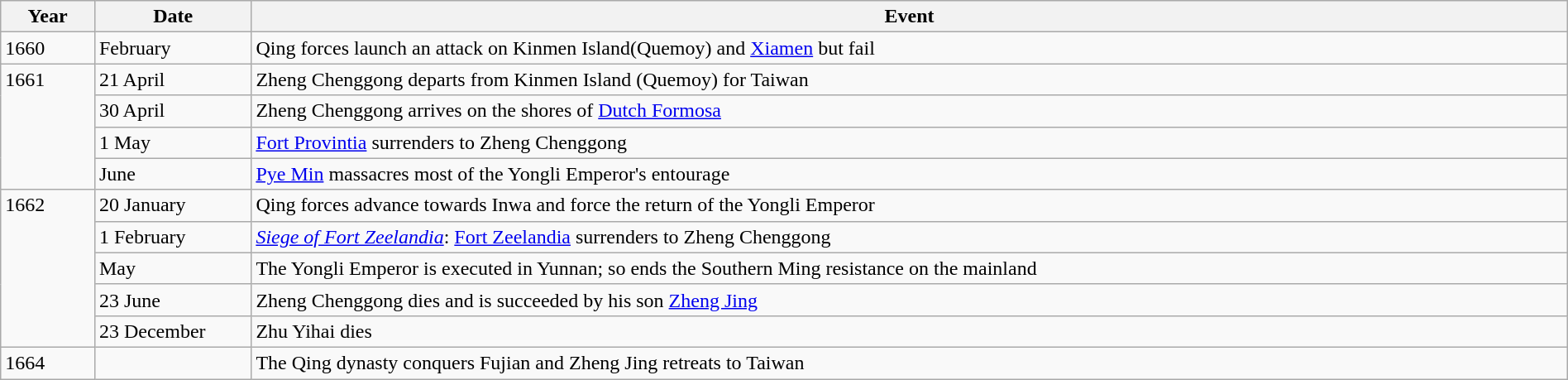<table class="wikitable" width="100%">
<tr>
<th style="width:6%">Year</th>
<th style="width:10%">Date</th>
<th>Event</th>
</tr>
<tr>
<td>1660</td>
<td>February</td>
<td>Qing forces launch an attack on Kinmen Island(Quemoy) and <a href='#'>Xiamen</a> but fail</td>
</tr>
<tr>
<td rowspan="4" valign="top">1661</td>
<td>21 April</td>
<td>Zheng Chenggong departs from Kinmen Island (Quemoy) for Taiwan</td>
</tr>
<tr>
<td>30 April</td>
<td>Zheng Chenggong arrives on the shores of <a href='#'>Dutch Formosa</a></td>
</tr>
<tr>
<td>1 May</td>
<td><a href='#'>Fort Provintia</a> surrenders to Zheng Chenggong</td>
</tr>
<tr>
<td>June</td>
<td><a href='#'>Pye Min</a> massacres most of the Yongli Emperor's entourage</td>
</tr>
<tr>
<td rowspan="5" valign="top">1662</td>
<td>20 January</td>
<td>Qing forces advance towards Inwa and force the return of the Yongli Emperor </td>
</tr>
<tr>
<td>1 February</td>
<td><em><a href='#'>Siege of Fort Zeelandia</a></em>: <a href='#'>Fort Zeelandia</a> surrenders to Zheng Chenggong</td>
</tr>
<tr>
<td>May</td>
<td>The Yongli Emperor  is executed in Yunnan; so ends the Southern Ming resistance on the mainland</td>
</tr>
<tr>
<td>23 June</td>
<td>Zheng Chenggong dies and is succeeded by his son <a href='#'>Zheng Jing</a></td>
</tr>
<tr>
<td>23 December</td>
<td>Zhu Yihai dies</td>
</tr>
<tr>
<td>1664</td>
<td></td>
<td>The Qing dynasty conquers Fujian and Zheng Jing retreats to Taiwan</td>
</tr>
</table>
